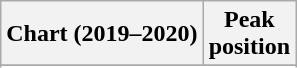<table class="wikitable sortable plainrowheaders">
<tr>
<th>Chart (2019–2020)</th>
<th>Peak<br>position</th>
</tr>
<tr>
</tr>
<tr>
</tr>
<tr>
</tr>
<tr>
</tr>
<tr>
</tr>
</table>
